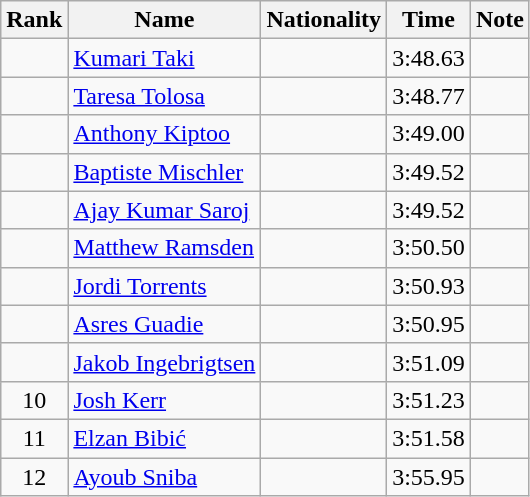<table class="wikitable sortable" style="text-align:center">
<tr>
<th>Rank</th>
<th>Name</th>
<th>Nationality</th>
<th>Time</th>
<th>Note</th>
</tr>
<tr>
<td></td>
<td align=left><a href='#'>Kumari Taki</a></td>
<td align=left></td>
<td>3:48.63</td>
<td></td>
</tr>
<tr>
<td></td>
<td align=left><a href='#'>Taresa Tolosa</a></td>
<td align=left></td>
<td>3:48.77</td>
<td></td>
</tr>
<tr>
<td></td>
<td align=left><a href='#'>Anthony Kiptoo</a></td>
<td align=left></td>
<td>3:49.00</td>
<td></td>
</tr>
<tr>
<td></td>
<td align=left><a href='#'>Baptiste Mischler</a></td>
<td align=left></td>
<td>3:49.52</td>
<td></td>
</tr>
<tr>
<td></td>
<td align=left><a href='#'>Ajay Kumar Saroj</a></td>
<td align=left></td>
<td>3:49.52</td>
<td></td>
</tr>
<tr>
<td></td>
<td align=left><a href='#'>Matthew Ramsden</a></td>
<td align=left></td>
<td>3:50.50</td>
<td></td>
</tr>
<tr>
<td></td>
<td align=left><a href='#'>Jordi Torrents</a></td>
<td align=left></td>
<td>3:50.93</td>
<td></td>
</tr>
<tr>
<td></td>
<td align=left><a href='#'>Asres Guadie</a></td>
<td align=left></td>
<td>3:50.95</td>
<td></td>
</tr>
<tr>
<td></td>
<td align=left><a href='#'>Jakob Ingebrigtsen</a></td>
<td align=left></td>
<td>3:51.09</td>
<td></td>
</tr>
<tr>
<td>10</td>
<td align=left><a href='#'>Josh Kerr</a></td>
<td align=left></td>
<td>3:51.23</td>
<td></td>
</tr>
<tr>
<td>11</td>
<td align=left><a href='#'>Elzan Bibić</a></td>
<td align=left></td>
<td>3:51.58</td>
<td></td>
</tr>
<tr>
<td>12</td>
<td align=left><a href='#'>Ayoub Sniba</a></td>
<td align=left></td>
<td>3:55.95</td>
<td></td>
</tr>
</table>
